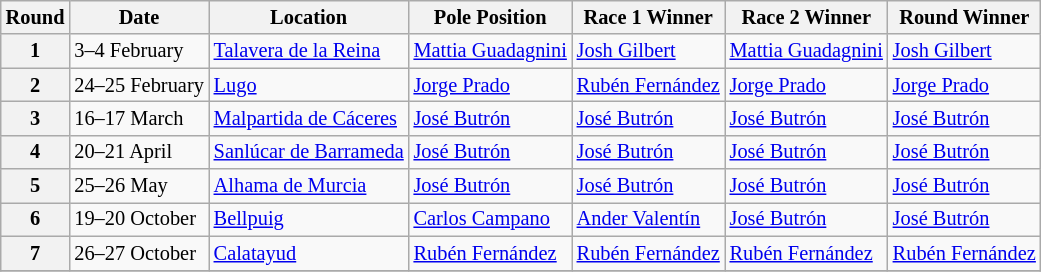<table class="wikitable" style="font-size: 85%;">
<tr>
<th>Round</th>
<th>Date</th>
<th>Location</th>
<th>Pole Position</th>
<th>Race 1 Winner</th>
<th>Race 2 Winner</th>
<th>Round Winner</th>
</tr>
<tr>
<th>1</th>
<td>3–4 February</td>
<td> <a href='#'>Talavera de la Reina</a></td>
<td> <a href='#'>Mattia Guadagnini</a></td>
<td> <a href='#'>Josh Gilbert</a></td>
<td> <a href='#'>Mattia Guadagnini</a></td>
<td> <a href='#'>Josh Gilbert</a></td>
</tr>
<tr>
<th>2</th>
<td>24–25 February</td>
<td> <a href='#'>Lugo</a></td>
<td> <a href='#'>Jorge Prado</a></td>
<td> <a href='#'>Rubén Fernández</a></td>
<td> <a href='#'>Jorge Prado</a></td>
<td> <a href='#'>Jorge Prado</a></td>
</tr>
<tr>
<th>3</th>
<td>16–17 March</td>
<td> <a href='#'>Malpartida de Cáceres</a></td>
<td> <a href='#'>José Butrón</a></td>
<td> <a href='#'>José Butrón</a></td>
<td> <a href='#'>José Butrón</a></td>
<td> <a href='#'>José Butrón</a></td>
</tr>
<tr>
<th>4</th>
<td>20–21 April</td>
<td> <a href='#'>Sanlúcar de Barrameda</a></td>
<td> <a href='#'>José Butrón</a></td>
<td> <a href='#'>José Butrón</a></td>
<td> <a href='#'>José Butrón</a></td>
<td> <a href='#'>José Butrón</a></td>
</tr>
<tr>
<th>5</th>
<td>25–26 May</td>
<td> <a href='#'>Alhama de Murcia</a></td>
<td> <a href='#'>José Butrón</a></td>
<td> <a href='#'>José Butrón</a></td>
<td> <a href='#'>José Butrón</a></td>
<td> <a href='#'>José Butrón</a></td>
</tr>
<tr>
<th>6</th>
<td>19–20 October</td>
<td> <a href='#'>Bellpuig</a></td>
<td> <a href='#'>Carlos Campano</a></td>
<td> <a href='#'>Ander Valentín</a></td>
<td> <a href='#'>José Butrón</a></td>
<td> <a href='#'>José Butrón</a></td>
</tr>
<tr>
<th>7</th>
<td>26–27 October</td>
<td> <a href='#'>Calatayud</a></td>
<td> <a href='#'>Rubén Fernández</a></td>
<td> <a href='#'>Rubén Fernández</a></td>
<td> <a href='#'>Rubén Fernández</a></td>
<td> <a href='#'>Rubén Fernández</a></td>
</tr>
<tr>
</tr>
</table>
